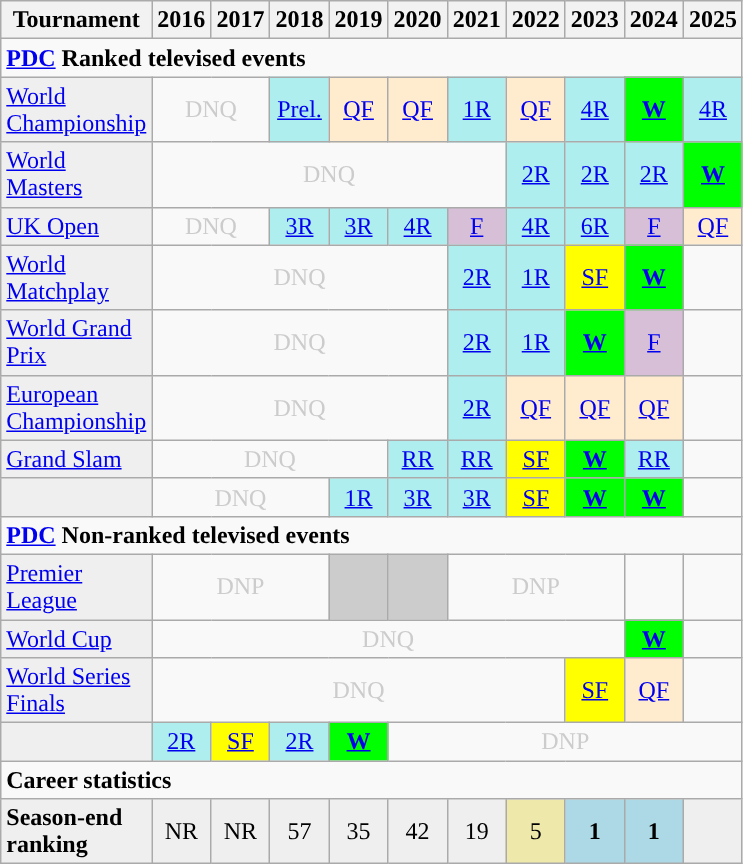<table class="wikitable" style="width:20%; margin:0">
<tr>
<th>Tournament</th>
<th>2016</th>
<th>2017</th>
<th>2018</th>
<th>2019</th>
<th>2020</th>
<th>2021</th>
<th>2022</th>
<th>2023</th>
<th>2024</th>
<th>2025</th>
</tr>
<tr>
<td colspan="13" style="text-align:left"><strong><a href='#'>PDC</a> Ranked televised events</strong></td>
</tr>
<tr>
<td style="background:#efefef;"><a href='#'>World Championship</a></td>
<td colspan="2" style="text-align:center; color:#ccc;">DNQ</td>
<td style="text-align:center; background:#afeeee;"><a href='#'>Prel.</a></td>
<td style="text-align:center; background:#ffebcd;"><a href='#'>QF</a></td>
<td style="text-align:center; background:#ffebcd;"><a href='#'>QF</a></td>
<td style="text-align:center; background:#afeeee;"><a href='#'>1R</a></td>
<td style="text-align:center; background:#ffebcd;"><a href='#'>QF</a></td>
<td style="text-align:center; background:#afeeee;"><a href='#'>4R</a></td>
<td style="text-align:center; background:lime"><strong><a href='#'>W</a></strong></td>
<td style="text-align:center; background:#afeeee;"><a href='#'>4R</a></td>
</tr>
<tr>
<td style="background:#efefef;"><a href='#'>World Masters</a></td>
<td colspan="6" style="text-align:center; color:#ccc;">DNQ</td>
<td style="text-align:center; background:#afeeee;"><a href='#'>2R</a></td>
<td style="text-align:center; background:#afeeee;"><a href='#'>2R</a></td>
<td style="text-align:center; background:#afeeee;"><a href='#'>2R</a></td>
<td style="text-align:center; background:lime"><strong><a href='#'>W</a></strong></td>
</tr>
<tr>
<td style="background:#efefef;"><a href='#'>UK Open</a></td>
<td colspan="2" style="text-align:center; color:#ccc;">DNQ</td>
<td style="text-align:center; background:#afeeee;"><a href='#'>3R</a></td>
<td style="text-align:center; background:#afeeee;"><a href='#'>3R</a></td>
<td style="text-align:center; background:#afeeee;"><a href='#'>4R</a></td>
<td style="text-align:center; background:thistle;"><a href='#'>F</a></td>
<td style="text-align:center; background:#afeeee;"><a href='#'>4R</a></td>
<td style="text-align:center; background:#afeeee;"><a href='#'>6R</a></td>
<td style="text-align:center; background:thistle;"><a href='#'>F</a></td>
<td style="text-align:center; background:#ffebcd;"><a href='#'>QF</a></td>
</tr>
<tr>
<td style="background:#efefef;"><a href='#'>World Matchplay</a></td>
<td colspan="5" style="text-align:center; color:#ccc;">DNQ</td>
<td style="text-align:center; background:#afeeee;"><a href='#'>2R</a></td>
<td style="text-align:center; background:#afeeee;"><a href='#'>1R</a></td>
<td style="text-align:center; background:yellow;"><a href='#'>SF</a></td>
<td style="text-align:center; background:lime"><strong><a href='#'>W</a></strong></td>
<td></td>
</tr>
<tr>
<td style="background:#efefef;"><a href='#'>World Grand Prix</a></td>
<td colspan="5" style="text-align:center; color:#ccc;">DNQ</td>
<td style="text-align:center; background:#afeeee;"><a href='#'>2R</a></td>
<td style="text-align:center; background:#afeeee;"><a href='#'>1R</a></td>
<td style="text-align:center; background:lime;"><a href='#'><strong>W</strong></a></td>
<td style="text-align:center; background:thistle;"><a href='#'>F</a></td>
<td></td>
</tr>
<tr>
<td style="background:#efefef;"><a href='#'>European Championship</a></td>
<td colspan="5" style="text-align:center; color:#ccc;">DNQ</td>
<td style="text-align:center; background:#afeeee;"><a href='#'>2R</a></td>
<td style="text-align:center; background:#ffebcd;"><a href='#'>QF</a></td>
<td style="text-align:center; background:#ffebcd;"><a href='#'>QF</a></td>
<td style="text-align:center; background:#ffebcd;"><a href='#'>QF</a></td>
<td></td>
</tr>
<tr>
<td style="background:#efefef;"><a href='#'>Grand Slam</a></td>
<td colspan="4" style="text-align:center; color:#ccc;">DNQ</td>
<td style="text-align:center; background:#afeeee;"><a href='#'>RR</a></td>
<td style="text-align:center; background:#afeeee;"><a href='#'>RR</a></td>
<td style="text-align:center; background:yellow;"><a href='#'>SF</a></td>
<td style="text-align:center; background:lime;"><a href='#'><strong>W</strong></a></td>
<td style="text-align:center; background:#afeeee;"><a href='#'>RR</a></td>
<td></td>
</tr>
<tr>
<td style="background:#efefef;"></td>
<td colspan="3" style="text-align:center; color:#ccc;">DNQ</td>
<td style="text-align:center; background:#afeeee;"><a href='#'>1R</a></td>
<td style="text-align:center; background:#afeeee;"><a href='#'>3R</a></td>
<td style="text-align:center; background:#afeeee;"><a href='#'>3R</a></td>
<td style="text-align:center; background:yellow;"><a href='#'>SF</a></td>
<td style="text-align:center; background:lime;"><a href='#'><strong>W</strong></a></td>
<td style="text-align:center; background:lime;"><a href='#'><strong>W</strong></a></td>
<td></td>
</tr>
<tr>
<td colspan="13" style="text-align:left"><strong><a href='#'>PDC</a> Non-ranked televised events</strong></td>
</tr>
<tr>
<td style="background:#efefef;"><a href='#'>Premier League</a></td>
<td colspan="3" style="text-align:center; color:#ccc;">DNP</td>
<td style="text-align:center; background:#ccc;"><a href='#'></a></td>
<td style="text-align:center; background:#ccc;"><a href='#'></a></td>
<td colspan="3" style="text-align:center; color:#ccc;">DNP</td>
<td></td>
<td></td>
</tr>
<tr>
<td style="background:#efefef;"><a href='#'>World Cup</a></td>
<td colspan="8" style="text-align:center; color:#ccc;">DNQ</td>
<td style="text-align:center; background:lime;"><strong><a href='#'>W</a></strong></td>
<td></td>
</tr>
<tr>
<td style="background:#efefef;"><a href='#'>World Series Finals</a></td>
<td colspan="7" style="text-align:center; color:#ccc;">DNQ</td>
<td style="text-align:center; background:yellow;"><a href='#'>SF</a></td>
<td style="text-align:center; background:#ffebcd;"><a href='#'>QF</a></td>
<td></td>
</tr>
<tr>
<td style="background:#efefef;"></td>
<td style="text-align:center; background:#afeeee;"><a href='#'>2R</a></td>
<td style="text-align:center; background:yellow;"><a href='#'>SF</a></td>
<td style="text-align:center; background:#afeeee;"><a href='#'>2R</a></td>
<td style="text-align:center; background:lime;"><a href='#'><strong>W</strong></a></td>
<td colspan="6" style="text-align:center; color:#ccc;">DNP</td>
</tr>
<tr>
<td colspan="22" align="left"><strong>Career statistics</strong></td>
</tr>
<tr bgcolor="efefef">
<td align="left"><strong>Season-end ranking</strong></td>
<td style="text-align:center;">NR</td>
<td style="text-align:center;">NR</td>
<td style="text-align:center;">57</td>
<td style="text-align:center;">35</td>
<td style="text-align:center;">42</td>
<td style="text-align:center;">19</td>
<td style="text-align:center; background:#eee8aa;">5</td>
<td style="text-align:center; background:#add8e6;"><strong>1</strong></td>
<td style="text-align:center; background:#add8e6;"><strong>1</strong></td>
<td></td>
</tr>
</table>
